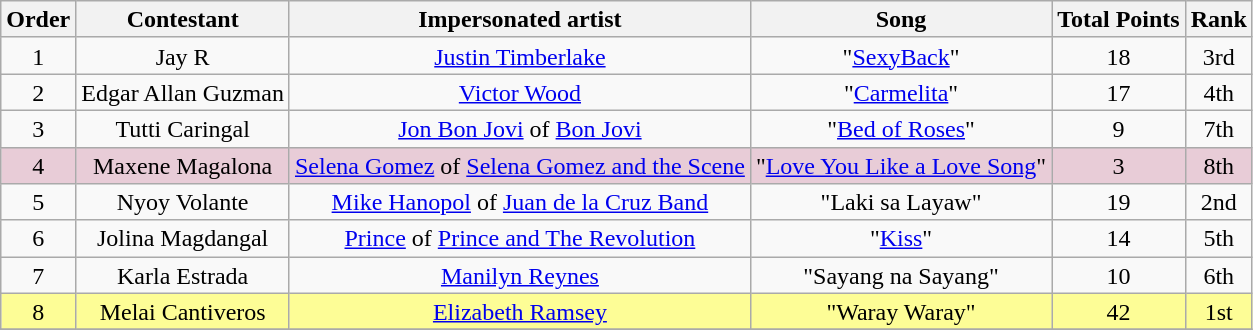<table class="wikitable" style="text-align:center; line-height:17px; width:auto;">
<tr>
<th>Order</th>
<th>Contestant</th>
<th>Impersonated artist</th>
<th>Song</th>
<th>Total Points</th>
<th>Rank</th>
</tr>
<tr>
<td>1</td>
<td>Jay R</td>
<td><a href='#'>Justin Timberlake</a></td>
<td>"<a href='#'>SexyBack</a>"</td>
<td>18</td>
<td>3rd</td>
</tr>
<tr>
<td>2</td>
<td>Edgar Allan Guzman</td>
<td><a href='#'>Victor Wood</a></td>
<td>"<a href='#'>Carmelita</a>"</td>
<td>17</td>
<td>4th</td>
</tr>
<tr>
<td>3</td>
<td>Tutti Caringal</td>
<td><a href='#'>Jon Bon Jovi</a> of <a href='#'>Bon Jovi</a></td>
<td>"<a href='#'>Bed of Roses</a>"</td>
<td>9</td>
<td>7th</td>
</tr>
<tr>
<td style="background:#E8CCD7;">4</td>
<td style="background:#E8CCD7;">Maxene Magalona</td>
<td style="background:#E8CCD7;"><a href='#'>Selena Gomez</a> of <a href='#'>Selena Gomez and the Scene</a></td>
<td style="background:#E8CCD7;">"<a href='#'>Love You Like a Love Song</a>"</td>
<td style="background:#E8CCD7;">3</td>
<td style="background:#E8CCD7;">8th</td>
</tr>
<tr>
<td>5</td>
<td>Nyoy Volante</td>
<td><a href='#'>Mike Hanopol</a> of <a href='#'>Juan de la Cruz Band</a></td>
<td>"Laki sa Layaw"</td>
<td>19</td>
<td>2nd</td>
</tr>
<tr>
<td>6</td>
<td>Jolina Magdangal</td>
<td><a href='#'>Prince</a> of <a href='#'>Prince and The Revolution</a></td>
<td>"<a href='#'>Kiss</a>"</td>
<td>14</td>
<td>5th</td>
</tr>
<tr>
<td>7</td>
<td>Karla Estrada</td>
<td><a href='#'>Manilyn Reynes</a></td>
<td>"Sayang na Sayang"</td>
<td>10</td>
<td>6th</td>
</tr>
<tr>
<td style="background:#FDFD96;">8</td>
<td style="background:#FDFD96;">Melai Cantiveros</td>
<td style="background:#FDFD96;"><a href='#'>Elizabeth Ramsey</a></td>
<td style="background:#FDFD96;">"Waray Waray"</td>
<td style="background:#FDFD96;">42</td>
<td style="background:#FDFD96;">1st</td>
</tr>
<tr>
</tr>
</table>
